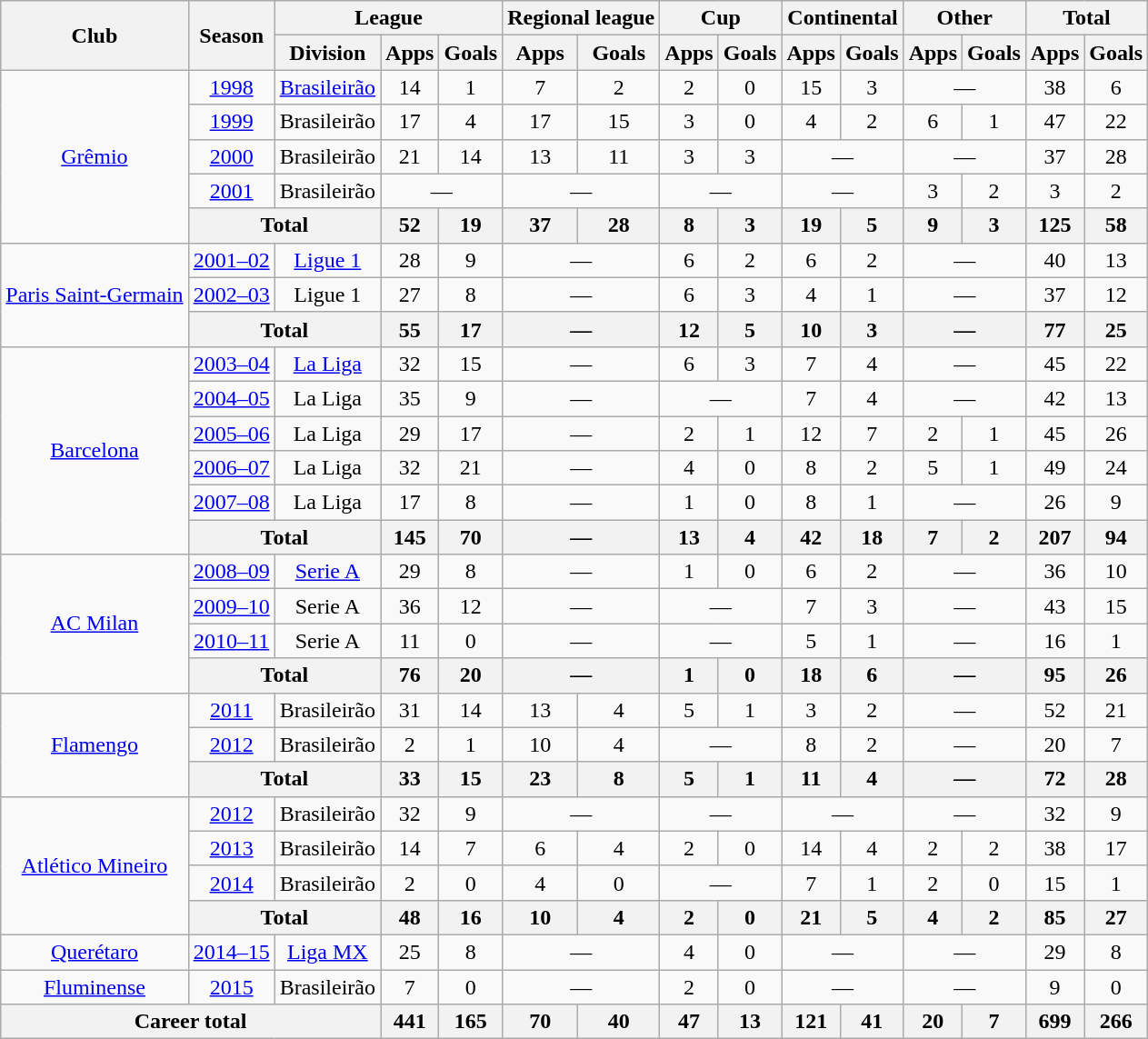<table class="wikitable" style="text-align: center">
<tr>
<th rowspan="2">Club</th>
<th rowspan="2">Season</th>
<th colspan="3">League</th>
<th colspan="2">Regional league</th>
<th colspan="2">Cup</th>
<th colspan="2">Continental</th>
<th colspan="2">Other</th>
<th colspan="2">Total</th>
</tr>
<tr>
<th>Division</th>
<th>Apps</th>
<th>Goals</th>
<th>Apps</th>
<th>Goals</th>
<th>Apps</th>
<th>Goals</th>
<th>Apps</th>
<th>Goals</th>
<th>Apps</th>
<th>Goals</th>
<th>Apps</th>
<th>Goals</th>
</tr>
<tr>
<td rowspan="5"><a href='#'>Grêmio</a></td>
<td><a href='#'>1998</a></td>
<td><a href='#'>Brasileirão</a></td>
<td>14</td>
<td>1</td>
<td>7</td>
<td>2</td>
<td>2</td>
<td>0</td>
<td>15</td>
<td>3</td>
<td colspan="2">—</td>
<td>38</td>
<td>6</td>
</tr>
<tr>
<td><a href='#'>1999</a></td>
<td>Brasileirão</td>
<td>17</td>
<td>4</td>
<td>17</td>
<td>15</td>
<td>3</td>
<td>0</td>
<td>4</td>
<td>2</td>
<td>6</td>
<td>1</td>
<td>47</td>
<td>22</td>
</tr>
<tr>
<td><a href='#'>2000</a></td>
<td>Brasileirão</td>
<td>21</td>
<td>14</td>
<td>13</td>
<td>11</td>
<td>3</td>
<td>3</td>
<td colspan="2">—</td>
<td colspan="2">—</td>
<td>37</td>
<td>28</td>
</tr>
<tr>
<td><a href='#'>2001</a></td>
<td>Brasileirão</td>
<td colspan="2">—</td>
<td colspan="2">—</td>
<td colspan="2">—</td>
<td colspan="2">—</td>
<td>3</td>
<td>2</td>
<td>3</td>
<td>2</td>
</tr>
<tr>
<th colspan="2">Total</th>
<th>52</th>
<th>19</th>
<th>37</th>
<th>28</th>
<th>8</th>
<th>3</th>
<th>19</th>
<th>5</th>
<th>9</th>
<th>3</th>
<th>125</th>
<th>58</th>
</tr>
<tr>
<td rowspan="3"><a href='#'>Paris Saint-Germain</a></td>
<td><a href='#'>2001–02</a></td>
<td><a href='#'>Ligue 1</a></td>
<td>28</td>
<td>9</td>
<td colspan="2">—</td>
<td>6</td>
<td>2</td>
<td>6</td>
<td>2</td>
<td colspan="2">—</td>
<td>40</td>
<td>13</td>
</tr>
<tr>
<td><a href='#'>2002–03</a></td>
<td>Ligue 1</td>
<td>27</td>
<td>8</td>
<td colspan="2">—</td>
<td>6</td>
<td>3</td>
<td>4</td>
<td>1</td>
<td colspan="2">—</td>
<td>37</td>
<td>12</td>
</tr>
<tr>
<th colspan="2">Total</th>
<th>55</th>
<th>17</th>
<th colspan="2">—</th>
<th>12</th>
<th>5</th>
<th>10</th>
<th>3</th>
<th colspan="2">—</th>
<th>77</th>
<th>25</th>
</tr>
<tr>
<td rowspan="6"><a href='#'>Barcelona</a></td>
<td><a href='#'>2003–04</a></td>
<td><a href='#'>La Liga</a></td>
<td>32</td>
<td>15</td>
<td colspan="2">—</td>
<td>6</td>
<td>3</td>
<td>7</td>
<td>4</td>
<td colspan="2">—</td>
<td>45</td>
<td>22</td>
</tr>
<tr>
<td><a href='#'>2004–05</a></td>
<td>La Liga</td>
<td>35</td>
<td>9</td>
<td colspan="2">—</td>
<td colspan="2">—</td>
<td>7</td>
<td>4</td>
<td colspan="2">—</td>
<td>42</td>
<td>13</td>
</tr>
<tr>
<td><a href='#'>2005–06</a></td>
<td>La Liga</td>
<td>29</td>
<td>17</td>
<td colspan="2">—</td>
<td>2</td>
<td>1</td>
<td>12</td>
<td>7</td>
<td>2</td>
<td>1</td>
<td>45</td>
<td>26</td>
</tr>
<tr>
<td><a href='#'>2006–07</a></td>
<td>La Liga</td>
<td>32</td>
<td>21</td>
<td colspan="2">—</td>
<td>4</td>
<td>0</td>
<td>8</td>
<td>2</td>
<td>5</td>
<td>1</td>
<td>49</td>
<td>24</td>
</tr>
<tr>
<td><a href='#'>2007–08</a></td>
<td>La Liga</td>
<td>17</td>
<td>8</td>
<td colspan="2">—</td>
<td>1</td>
<td>0</td>
<td>8</td>
<td>1</td>
<td colspan="2">—</td>
<td>26</td>
<td>9</td>
</tr>
<tr>
<th colspan="2">Total</th>
<th>145</th>
<th>70</th>
<th colspan="2">—</th>
<th>13</th>
<th>4</th>
<th>42</th>
<th>18</th>
<th>7</th>
<th>2</th>
<th>207</th>
<th>94</th>
</tr>
<tr>
<td rowspan="4"><a href='#'>AC Milan</a></td>
<td><a href='#'>2008–09</a></td>
<td><a href='#'>Serie A</a></td>
<td>29</td>
<td>8</td>
<td colspan="2">—</td>
<td>1</td>
<td>0</td>
<td>6</td>
<td>2</td>
<td colspan="2">—</td>
<td>36</td>
<td>10</td>
</tr>
<tr>
<td><a href='#'>2009–10</a></td>
<td>Serie A</td>
<td>36</td>
<td>12</td>
<td colspan="2">—</td>
<td colspan="2">—</td>
<td>7</td>
<td>3</td>
<td colspan="2">—</td>
<td>43</td>
<td>15</td>
</tr>
<tr>
<td><a href='#'>2010–11</a></td>
<td>Serie A</td>
<td>11</td>
<td>0</td>
<td colspan="2">—</td>
<td colspan="2">—</td>
<td>5</td>
<td>1</td>
<td colspan="2">—</td>
<td>16</td>
<td>1</td>
</tr>
<tr>
<th colspan="2">Total</th>
<th>76</th>
<th>20</th>
<th colspan="2">—</th>
<th>1</th>
<th>0</th>
<th>18</th>
<th>6</th>
<th colspan="2">—</th>
<th>95</th>
<th>26</th>
</tr>
<tr>
<td rowspan="3"><a href='#'>Flamengo</a></td>
<td><a href='#'>2011</a></td>
<td>Brasileirão</td>
<td>31</td>
<td>14</td>
<td>13</td>
<td>4</td>
<td>5</td>
<td>1</td>
<td>3</td>
<td>2</td>
<td colspan="2">—</td>
<td>52</td>
<td>21</td>
</tr>
<tr>
<td><a href='#'>2012</a></td>
<td>Brasileirão</td>
<td>2</td>
<td>1</td>
<td>10</td>
<td>4</td>
<td colspan="2">—</td>
<td>8</td>
<td>2</td>
<td colspan="2">—</td>
<td>20</td>
<td>7</td>
</tr>
<tr>
<th colspan="2">Total</th>
<th>33</th>
<th>15</th>
<th>23</th>
<th>8</th>
<th>5</th>
<th>1</th>
<th>11</th>
<th>4</th>
<th colspan="2">—</th>
<th>72</th>
<th>28</th>
</tr>
<tr>
<td rowspan="4"><a href='#'>Atlético Mineiro</a></td>
<td><a href='#'>2012</a></td>
<td>Brasileirão</td>
<td>32</td>
<td>9</td>
<td colspan="2">—</td>
<td colspan="2">—</td>
<td colspan="2">—</td>
<td colspan="2">—</td>
<td>32</td>
<td>9</td>
</tr>
<tr>
<td><a href='#'>2013</a></td>
<td>Brasileirão</td>
<td>14</td>
<td>7</td>
<td>6</td>
<td>4</td>
<td>2</td>
<td>0</td>
<td>14</td>
<td>4</td>
<td>2</td>
<td>2</td>
<td>38</td>
<td>17</td>
</tr>
<tr>
<td><a href='#'>2014</a></td>
<td>Brasileirão</td>
<td>2</td>
<td>0</td>
<td>4</td>
<td>0</td>
<td colspan="2">—</td>
<td>7</td>
<td>1</td>
<td>2</td>
<td>0</td>
<td>15</td>
<td>1</td>
</tr>
<tr>
<th colspan="2">Total</th>
<th>48</th>
<th>16</th>
<th>10</th>
<th>4</th>
<th>2</th>
<th>0</th>
<th>21</th>
<th>5</th>
<th>4</th>
<th>2</th>
<th>85</th>
<th>27</th>
</tr>
<tr>
<td><a href='#'>Querétaro</a></td>
<td><a href='#'>2014–15</a></td>
<td><a href='#'>Liga MX</a></td>
<td>25</td>
<td>8</td>
<td colspan="2">—</td>
<td>4</td>
<td>0</td>
<td colspan="2">—</td>
<td colspan="2">—</td>
<td>29</td>
<td>8</td>
</tr>
<tr>
<td><a href='#'>Fluminense</a></td>
<td><a href='#'>2015</a></td>
<td>Brasileirão</td>
<td>7</td>
<td>0</td>
<td colspan="2">—</td>
<td>2</td>
<td>0</td>
<td colspan="2">—</td>
<td colspan="2">—</td>
<td>9</td>
<td>0</td>
</tr>
<tr>
<th colspan="3">Career total</th>
<th>441</th>
<th>165</th>
<th>70</th>
<th>40</th>
<th>47</th>
<th>13</th>
<th>121</th>
<th>41</th>
<th>20</th>
<th>7</th>
<th>699</th>
<th>266</th>
</tr>
</table>
